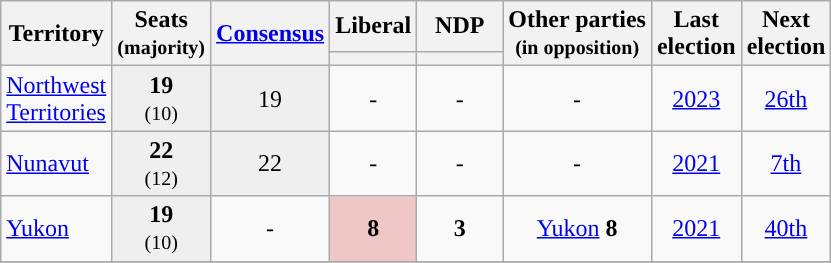<table class="wikitable sortable" style="text-align: center">
<tr>
<th rowspan="2">Territory</th>
<th rowspan="2">Seats<br><small>(majority)</small></th>
<th rowspan="2"><a href='#'>Consensus</a></th>
<th width=50px>Liberal</th>
<th width="50px">NDP</th>
<th rowspan="2">Other parties<br><small> (in opposition)</small></th>
<th rowspan="2">Last<br>election</th>
<th rowspan="2">Next<br>election</th>
</tr>
<tr>
<th style="background:"></th>
<th style="background:"></th>
</tr>
<tr>
<td style="text-align:left"><a href='#'>Northwest<br>Territories</a></td>
<td style="background:#efefef"><strong>19</strong><br><small>(10)</small></td>
<td style="background:#efefef">19</td>
<td>-</td>
<td>-</td>
<td>-</td>
<td><a href='#'>2023</a></td>
<td><a href='#'>26th</a></td>
</tr>
<tr>
<td style="text-align:left"><a href='#'>Nunavut</a></td>
<td style="background:#efefef"><strong>22</strong><br><small>(12)</small></td>
<td style="background:#efefef">22</td>
<td>-</td>
<td>-</td>
<td>-</td>
<td><a href='#'>2021</a></td>
<td><a href='#'>7th</a></td>
</tr>
<tr>
<td style="text-align:left"><a href='#'>Yukon</a></td>
<td style="background:#efefef"><strong>19</strong><br><small>(10)</small></td>
<td>-</td>
<td style="background:#efc7c6"><strong>8</strong></td>
<td><strong>3</strong></td>
<td><a href='#'>Yukon</a> <strong>8</strong></td>
<td><a href='#'>2021</a></td>
<td><a href='#'>40th</a></td>
</tr>
<tr>
</tr>
</table>
